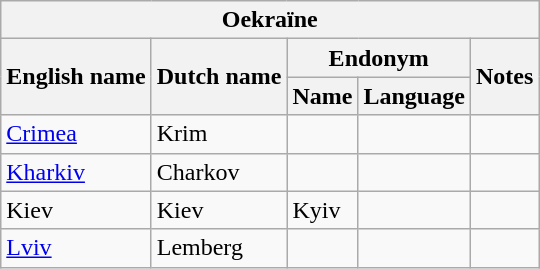<table class="wikitable sortable">
<tr>
<th colspan="5"> Oekraïne</th>
</tr>
<tr>
<th rowspan="2">English name</th>
<th rowspan="2">Dutch name</th>
<th colspan="2">Endonym</th>
<th rowspan="2">Notes</th>
</tr>
<tr>
<th>Name</th>
<th>Language</th>
</tr>
<tr>
<td><a href='#'>Crimea</a></td>
<td>Krim</td>
<td></td>
<td></td>
<td></td>
</tr>
<tr>
<td><a href='#'>Kharkiv</a></td>
<td>Charkov</td>
<td></td>
<td></td>
<td></td>
</tr>
<tr>
<td>Kiev</td>
<td>Kiev</td>
<td>Kyiv</td>
<td></td>
<td></td>
</tr>
<tr>
<td><a href='#'>Lviv</a></td>
<td>Lemberg</td>
<td></td>
<td></td>
<td></td>
</tr>
</table>
